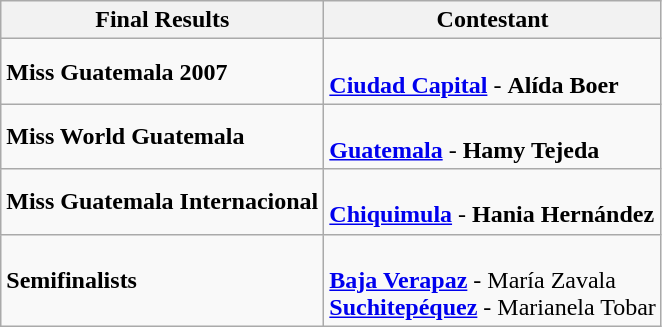<table class="wikitable" border="1">
<tr>
<th>Final Results</th>
<th>Contestant</th>
</tr>
<tr>
<td><strong>Miss Guatemala 2007</strong></td>
<td><br> <strong><a href='#'>Ciudad Capital</a></strong> - <strong>Alída Boer</strong></td>
</tr>
<tr>
<td><strong>Miss World Guatemala</strong></td>
<td><br> <strong><a href='#'>Guatemala</a></strong> - <strong>Hamy Tejeda</strong></td>
</tr>
<tr>
<td><strong>Miss Guatemala Internacional</strong></td>
<td><br> <strong><a href='#'>Chiquimula</a></strong> - <strong>Hania Hernández</strong></td>
</tr>
<tr>
<td><strong>Semifinalists</strong></td>
<td><br> <strong><a href='#'>Baja Verapaz</a></strong> - María Zavala<br>
 <strong><a href='#'>Suchitepéquez</a></strong> - Marianela Tobar<br></td>
</tr>
</table>
